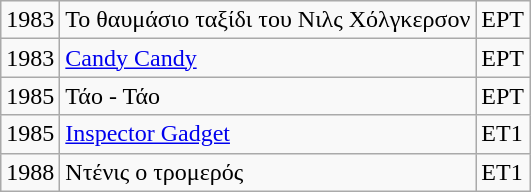<table class="wikitable">
<tr>
<td>1983</td>
<td>Το θαυμάσιο ταξίδι του Νιλς Χόλγκερσον</td>
<td>ΕΡΤ</td>
</tr>
<tr>
<td>1983</td>
<td><a href='#'>Candy Candy</a></td>
<td>ΕΡΤ</td>
</tr>
<tr>
<td>1985</td>
<td>Τάο - Τάο</td>
<td>ΕΡΤ</td>
</tr>
<tr>
<td>1985</td>
<td><a href='#'>Inspector Gadget</a></td>
<td>ΕΤ1</td>
</tr>
<tr>
<td>1988</td>
<td>Ντένις ο τρομερός</td>
<td>ΕΤ1</td>
</tr>
</table>
